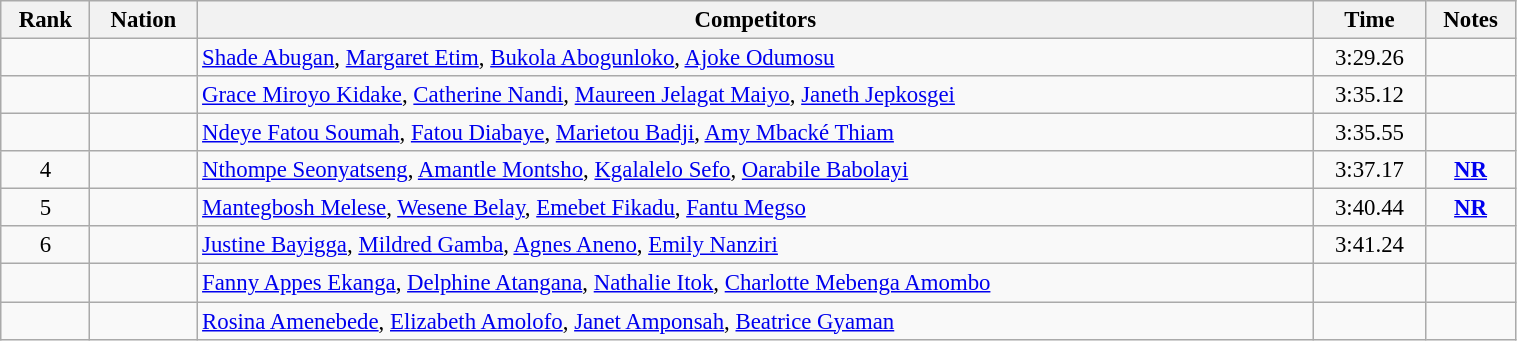<table class="wikitable sortable" width=80% style="text-align:center; font-size:95%">
<tr>
<th>Rank</th>
<th>Nation</th>
<th>Competitors</th>
<th>Time</th>
<th>Notes</th>
</tr>
<tr>
<td></td>
<td align=left></td>
<td align=left><a href='#'>Shade Abugan</a>, <a href='#'>Margaret Etim</a>, <a href='#'>Bukola Abogunloko</a>, <a href='#'>Ajoke Odumosu</a></td>
<td>3:29.26</td>
<td></td>
</tr>
<tr>
<td></td>
<td align=left></td>
<td align=left><a href='#'>Grace Miroyo Kidake</a>, <a href='#'>Catherine Nandi</a>, <a href='#'>Maureen Jelagat Maiyo</a>, <a href='#'>Janeth Jepkosgei</a></td>
<td>3:35.12</td>
<td></td>
</tr>
<tr>
<td></td>
<td align=left></td>
<td align=left><a href='#'>Ndeye Fatou Soumah</a>, <a href='#'>Fatou Diabaye</a>, <a href='#'>Marietou Badji</a>, <a href='#'>Amy Mbacké Thiam</a></td>
<td>3:35.55</td>
<td></td>
</tr>
<tr>
<td>4</td>
<td align=left></td>
<td align=left><a href='#'>Nthompe Seonyatseng</a>, <a href='#'>Amantle Montsho</a>, <a href='#'>Kgalalelo Sefo</a>, <a href='#'>Oarabile Babolayi</a></td>
<td>3:37.17</td>
<td><strong><a href='#'>NR</a></strong></td>
</tr>
<tr>
<td>5</td>
<td align=left></td>
<td align=left><a href='#'>Mantegbosh Melese</a>, <a href='#'>Wesene Belay</a>, <a href='#'>Emebet Fikadu</a>, <a href='#'>Fantu Megso</a></td>
<td>3:40.44</td>
<td><strong><a href='#'>NR</a></strong></td>
</tr>
<tr>
<td>6</td>
<td align=left></td>
<td align=left><a href='#'>Justine Bayigga</a>, <a href='#'>Mildred Gamba</a>, <a href='#'>Agnes Aneno</a>, <a href='#'>Emily Nanziri</a></td>
<td>3:41.24</td>
<td></td>
</tr>
<tr>
<td></td>
<td align=left></td>
<td align=left><a href='#'>Fanny Appes Ekanga</a>, <a href='#'>Delphine Atangana</a>, <a href='#'>Nathalie Itok</a>, <a href='#'>Charlotte Mebenga Amombo</a></td>
<td></td>
<td></td>
</tr>
<tr>
<td></td>
<td align=left></td>
<td align=left><a href='#'>Rosina Amenebede</a>, <a href='#'>Elizabeth Amolofo</a>, <a href='#'>Janet Amponsah</a>, <a href='#'>Beatrice Gyaman</a></td>
<td></td>
<td></td>
</tr>
</table>
